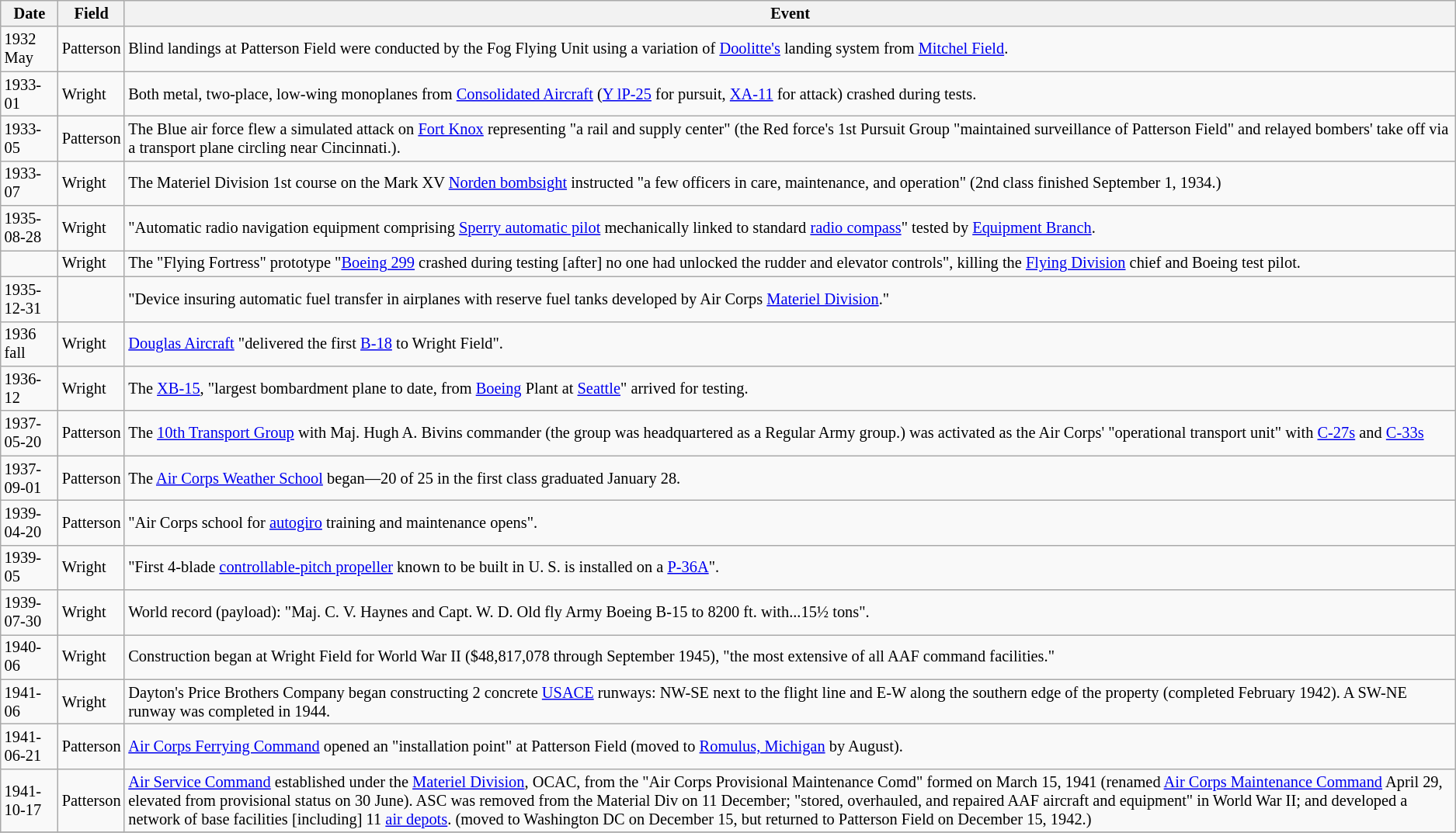<table class="wikitable sortable" style="font-size: 85%; text-align: left; width: auto;">
<tr>
<th>Date</th>
<th>Field</th>
<th>Event</th>
</tr>
<tr>
<td>1932 May</td>
<td>Patterson</td>
<td>Blind landings at Patterson Field were conducted by the Fog Flying Unit using a variation of <a href='#'>Doolitte's</a> landing system from <a href='#'>Mitchel Field</a>.</td>
</tr>
<tr>
<td>1933-01</td>
<td>Wright</td>
<td>Both metal, two-place, low-wing monoplanes from <a href='#'>Consolidated Aircraft</a> (<a href='#'>Y lP-25</a> for pursuit, <a href='#'>XA-11</a> for attack) crashed during tests.</td>
</tr>
<tr>
<td>1933-05</td>
<td>Patterson</td>
<td>The Blue air force flew a simulated attack on <a href='#'>Fort Knox</a> representing "a rail and supply center" (the Red force's 1st Pursuit Group "maintained surveillance of Patterson Field" and relayed bombers' take off via a transport plane circling near Cincinnati.).</td>
</tr>
<tr>
<td>1933-07</td>
<td>Wright</td>
<td>The Materiel Division 1st course on the Mark XV <a href='#'>Norden bombsight</a>  instructed "a few officers in care, maintenance, and operation" (2nd class finished September 1, 1934.)</td>
</tr>
<tr>
<td>1935-08-28</td>
<td>Wright</td>
<td>"Automatic radio navigation equipment comprising <a href='#'>Sperry automatic pilot</a> mechanically linked to standard <a href='#'>radio compass</a>" tested by <a href='#'>Equipment Branch</a>.</td>
</tr>
<tr>
<td></td>
<td>Wright</td>
<td>The "Flying Fortress" prototype "<a href='#'>Boeing 299</a> crashed during testing [after] no one had unlocked the rudder and elevator controls", killing the <a href='#'>Flying Division</a> chief and Boeing test pilot.</td>
</tr>
<tr>
<td>1935-12-31</td>
<td></td>
<td>"Device insuring automatic fuel transfer in airplanes with reserve fuel tanks developed by Air Corps <a href='#'>Materiel Division</a>."</td>
</tr>
<tr>
<td>1936 fall</td>
<td>Wright</td>
<td><a href='#'>Douglas Aircraft</a> "delivered the first <a href='#'>B-18</a> to Wright Field".</td>
</tr>
<tr>
<td>1936-12</td>
<td>Wright</td>
<td>The <a href='#'>XB-15</a>, "largest bombardment plane to date, from <a href='#'>Boeing</a> Plant at <a href='#'>Seattle</a>" arrived for testing.</td>
</tr>
<tr>
<td>1937-05-20</td>
<td>Patterson</td>
<td>The <a href='#'>10th Transport Group</a> with Maj. Hugh A. Bivins commander (the group was headquartered as a Regular Army group.) was activated as the Air Corps' "operational transport unit" with <a href='#'>C-27s</a> and <a href='#'>C-33s</a></td>
</tr>
<tr>
<td>1937-09-01</td>
<td>Patterson</td>
<td>The <a href='#'>Air Corps Weather School</a> began—20 of 25 in the first class graduated January 28.</td>
</tr>
<tr>
<td>1939-04-20</td>
<td>Patterson</td>
<td>"Air Corps school for <a href='#'>autogiro</a> training and maintenance opens".</td>
</tr>
<tr>
<td>1939-05</td>
<td>Wright</td>
<td>"First 4-blade <a href='#'>controllable-pitch propeller</a> known to be built in U. S. is installed on a <a href='#'>P-36A</a>".</td>
</tr>
<tr>
<td>1939-07-30</td>
<td>Wright</td>
<td>World record (payload): "Maj. C. V. Haynes and Capt. W. D. Old fly Army Boeing B-15 to 8200 ft. with...15½ tons".</td>
</tr>
<tr>
<td>1940-06</td>
<td>Wright</td>
<td>Construction began at Wright Field for World War II ($48,817,078 through September 1945), "the most extensive of all AAF command facilities."</td>
</tr>
<tr>
<td>1941-06</td>
<td>Wright</td>
<td>Dayton's Price Brothers Company began constructing 2 concrete <a href='#'>USACE</a> runways: NW-SE next to the flight line and E-W along the southern edge of the property (completed February 1942). A SW-NE runway was completed in 1944.</td>
</tr>
<tr>
<td>1941-06-21</td>
<td>Patterson</td>
<td><a href='#'>Air Corps Ferrying Command</a> opened an "installation point" at Patterson Field (moved to <a href='#'>Romulus, Michigan</a> by August).</td>
</tr>
<tr>
<td>1941-10-17</td>
<td>Patterson</td>
<td><a href='#'>Air Service Command</a> established under the <a href='#'>Materiel Division</a>, OCAC, from the "Air Corps Provisional Maintenance Comd" formed on March 15, 1941 (renamed <a href='#'>Air Corps Maintenance Command</a> April 29, elevated from provisional status on 30 June).  ASC was removed from the Material Div on 11 December; "stored, overhauled, and repaired AAF aircraft and equipment" in World War II; and developed a network of base facilities [including] 11 <a href='#'>air depots</a>.  (moved to Washington DC on December 15, but returned to Patterson Field on December 15, 1942.)</td>
</tr>
<tr>
</tr>
</table>
